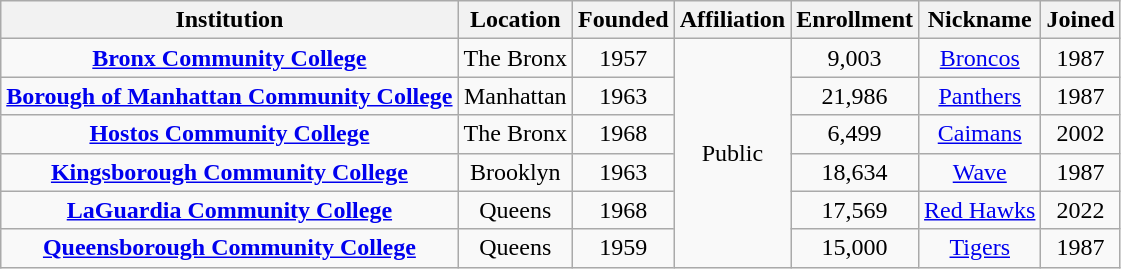<table class="wikitable sortable" style="text-align:center;">
<tr>
<th>Institution</th>
<th>Location</th>
<th>Founded</th>
<th>Affiliation</th>
<th>Enrollment</th>
<th>Nickname</th>
<th>Joined</th>
</tr>
<tr>
<td><strong><a href='#'>Bronx Community College</a></strong></td>
<td>The Bronx</td>
<td>1957</td>
<td rowspan="6">Public</td>
<td>9,003</td>
<td><a href='#'>Broncos</a></td>
<td>1987</td>
</tr>
<tr>
<td><strong><a href='#'>Borough of Manhattan Community College</a></strong></td>
<td>Manhattan</td>
<td>1963</td>
<td>21,986</td>
<td><a href='#'>Panthers</a></td>
<td>1987</td>
</tr>
<tr>
<td><strong><a href='#'>Hostos Community College</a></strong></td>
<td>The Bronx</td>
<td>1968</td>
<td>6,499</td>
<td><a href='#'>Caimans</a></td>
<td>2002</td>
</tr>
<tr>
<td><strong><a href='#'>Kingsborough Community College</a></strong></td>
<td>Brooklyn</td>
<td>1963</td>
<td>18,634</td>
<td><a href='#'>Wave</a></td>
<td>1987</td>
</tr>
<tr>
<td><strong><a href='#'>LaGuardia Community College</a></strong></td>
<td>Queens</td>
<td>1968</td>
<td>17,569</td>
<td><a href='#'>Red Hawks</a></td>
<td>2022</td>
</tr>
<tr>
<td><strong><a href='#'>Queensborough Community College</a></strong></td>
<td>Queens</td>
<td>1959</td>
<td>15,000</td>
<td><a href='#'>Tigers</a></td>
<td>1987</td>
</tr>
</table>
